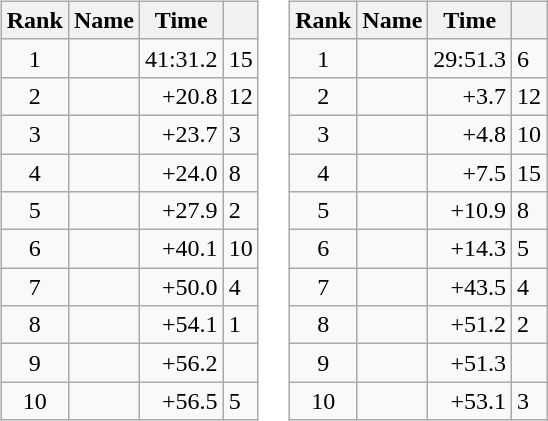<table border="0">
<tr>
<td valign="top"><br><table class="wikitable">
<tr>
<th>Rank</th>
<th>Name</th>
<th>Time</th>
<th></th>
</tr>
<tr>
<td style="text-align:center;">1</td>
<td></td>
<td align="right">41:31.2</td>
<td>15</td>
</tr>
<tr>
<td style="text-align:center;">2</td>
<td></td>
<td align="right">+20.8</td>
<td>12</td>
</tr>
<tr>
<td style="text-align:center;">3</td>
<td></td>
<td align="right">+23.7</td>
<td>3</td>
</tr>
<tr>
<td style="text-align:center;">4</td>
<td></td>
<td align="right">+24.0</td>
<td>8</td>
</tr>
<tr>
<td style="text-align:center;">5</td>
<td></td>
<td align="right">+27.9</td>
<td>2</td>
</tr>
<tr>
<td style="text-align:center;">6</td>
<td></td>
<td align="right">+40.1</td>
<td>10</td>
</tr>
<tr>
<td style="text-align:center;">7</td>
<td></td>
<td align="right">+50.0</td>
<td>4</td>
</tr>
<tr>
<td style="text-align:center;">8</td>
<td></td>
<td align="right">+54.1</td>
<td>1</td>
</tr>
<tr>
<td style="text-align:center;">9</td>
<td></td>
<td align="right">+56.2</td>
<td></td>
</tr>
<tr>
<td style="text-align:center;">10</td>
<td></td>
<td align="right">+56.5</td>
<td>5</td>
</tr>
</table>
</td>
<td valign="top"><br><table class="wikitable">
<tr>
<th>Rank</th>
<th>Name</th>
<th>Time</th>
<th></th>
</tr>
<tr>
<td style="text-align:center;">1</td>
<td></td>
<td align="right">29:51.3</td>
<td>6</td>
</tr>
<tr>
<td style="text-align:center;">2</td>
<td></td>
<td align="right">+3.7</td>
<td>12</td>
</tr>
<tr>
<td style="text-align:center;">3</td>
<td></td>
<td align="right">+4.8</td>
<td>10</td>
</tr>
<tr>
<td style="text-align:center;">4</td>
<td></td>
<td align="right">+7.5</td>
<td>15</td>
</tr>
<tr>
<td style="text-align:center;">5</td>
<td></td>
<td align="right">+10.9</td>
<td>8</td>
</tr>
<tr>
<td style="text-align:center;">6</td>
<td></td>
<td align="right">+14.3</td>
<td>5</td>
</tr>
<tr>
<td style="text-align:center;">7</td>
<td></td>
<td align="right">+43.5</td>
<td>4</td>
</tr>
<tr>
<td style="text-align:center;">8</td>
<td></td>
<td align="right">+51.2</td>
<td>2</td>
</tr>
<tr>
<td style="text-align:center;">9</td>
<td></td>
<td align="right">+51.3</td>
<td></td>
</tr>
<tr>
<td style="text-align:center;">10</td>
<td></td>
<td align="right">+53.1</td>
<td>3</td>
</tr>
</table>
</td>
</tr>
</table>
